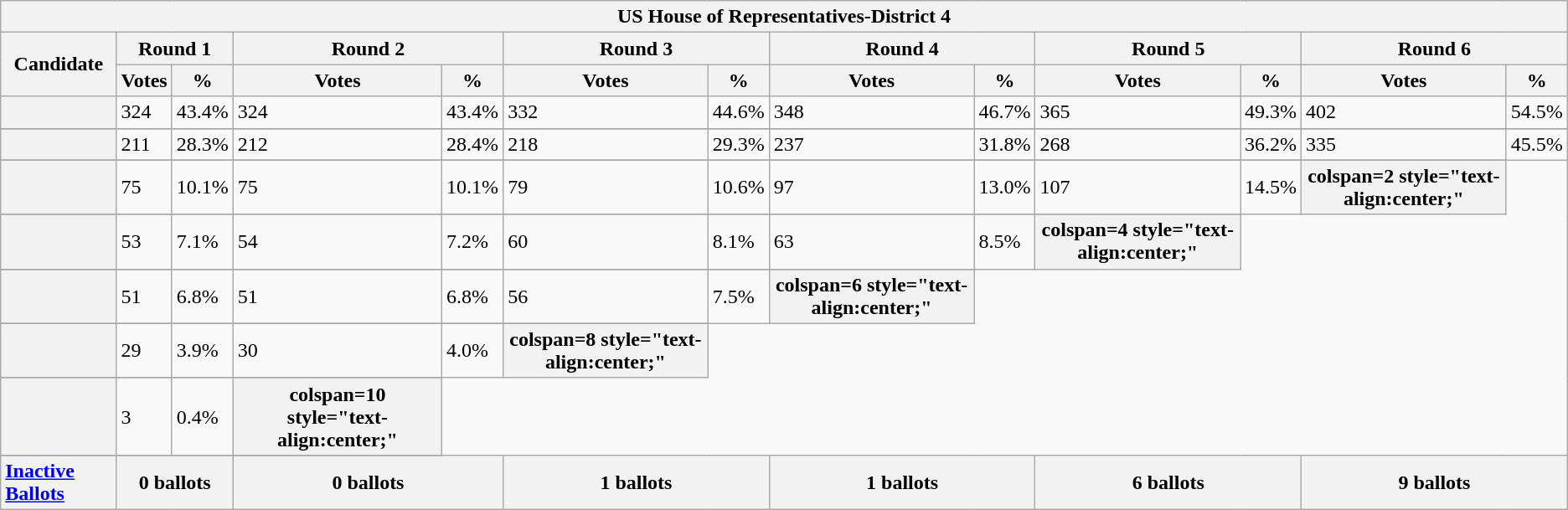<table class="wikitable sortable">
<tr>
<th colspan=" 13 ">US House of Representatives-District 4 </th>
</tr>
<tr style="background:#eee; text-align:center;">
<th rowspan=2 style="text-align:center;">Candidate</th>
<th colspan=2 style="text-align:center;">Round 1</th>
<th colspan=2 style="text-align:center;">Round 2</th>
<th colspan=2 style="text-align:center;">Round 3</th>
<th colspan=2 style="text-align:center;">Round 4</th>
<th colspan=2 style="text-align:center;">Round 5</th>
<th colspan=2 style="text-align:center;">Round 6</th>
</tr>
<tr>
<th>Votes</th>
<th>%</th>
<th>Votes</th>
<th>%</th>
<th>Votes</th>
<th>%</th>
<th>Votes</th>
<th>%</th>
<th>Votes</th>
<th>%</th>
<th>Votes</th>
<th>%</th>
</tr>
<tr>
<th scope="row" style="text-align:left;"></th>
<td>324</td>
<td>43.4%</td>
<td>324</td>
<td>43.4%</td>
<td>332</td>
<td>44.6%</td>
<td>348</td>
<td>46.7%</td>
<td>365</td>
<td>49.3%</td>
<td> 402</td>
<td> 54.5%</td>
</tr>
<tr>
</tr>
<tr>
<th scope="row" style="text-align:left;"></th>
<td>211</td>
<td>28.3%</td>
<td>212</td>
<td>28.4%</td>
<td>218</td>
<td>29.3%</td>
<td>237</td>
<td>31.8%</td>
<td>268</td>
<td>36.2%</td>
<td>335</td>
<td>45.5%</td>
</tr>
<tr>
</tr>
<tr>
<th scope="row" style="text-align:left;"></th>
<td>75</td>
<td>10.1%</td>
<td>75</td>
<td>10.1%</td>
<td>79</td>
<td>10.6%</td>
<td>97</td>
<td>13.0%</td>
<td>107</td>
<td>14.5%</td>
<th>colspan=2 style="text-align:center;" </th>
</tr>
<tr>
</tr>
<tr>
<th scope="row" style="text-align:left;"></th>
<td>53</td>
<td>7.1%</td>
<td>54</td>
<td>7.2%</td>
<td>60</td>
<td>8.1%</td>
<td>63</td>
<td>8.5%</td>
<th>colspan=4 style="text-align:center;" </th>
</tr>
<tr>
</tr>
<tr>
<th scope="row" style="text-align:left;"></th>
<td>51</td>
<td>6.8%</td>
<td>51</td>
<td>6.8%</td>
<td>56</td>
<td>7.5%</td>
<th>colspan=6 style="text-align:center;" </th>
</tr>
<tr>
</tr>
<tr>
<th scope="row" style="text-align:left;"></th>
<td>29</td>
<td>3.9%</td>
<td>30</td>
<td>4.0%</td>
<th>colspan=8 style="text-align:center;" </th>
</tr>
<tr>
</tr>
<tr>
<th scope="row" style="text-align:left;"></th>
<td>3</td>
<td>0.4%</td>
<th>colspan=10 style="text-align:center;" </th>
</tr>
<tr>
</tr>
<tr>
<th scope="row" style="text-align:left;"><a href='#'>Inactive Ballots</a></th>
<th colspan="2">0 ballots</th>
<th colspan="2">0 ballots</th>
<th colspan="2">1 ballots</th>
<th colspan="2">1 ballots</th>
<th colspan="2">6 ballots</th>
<th colspan="2">9 ballots</th>
</tr>
</table>
